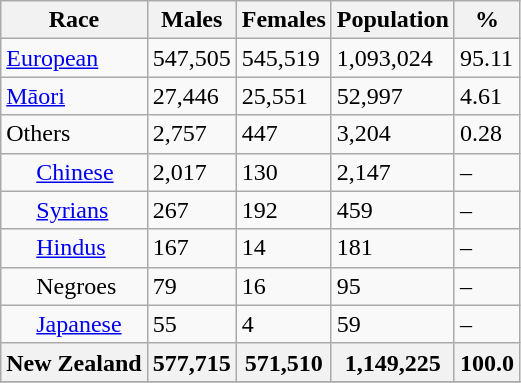<table class="wikitable" style="text-align:left">
<tr>
<th>Race</th>
<th>Males</th>
<th>Females</th>
<th>Population</th>
<th>%</th>
</tr>
<tr>
<td><a href='#'>European</a></td>
<td>547,505</td>
<td>545,519</td>
<td>1,093,024</td>
<td>95.11</td>
</tr>
<tr>
<td><a href='#'>Māori</a></td>
<td>27,446</td>
<td>25,551</td>
<td>52,997</td>
<td>4.61</td>
</tr>
<tr>
<td align=left>Others</td>
<td>2,757</td>
<td>447</td>
<td>3,204</td>
<td>0.28</td>
</tr>
<tr>
<td align=left>     <a href='#'>Chinese</a></td>
<td>2,017</td>
<td>130</td>
<td>2,147</td>
<td>–</td>
</tr>
<tr>
<td align=left>     <a href='#'>Syrians</a></td>
<td>267</td>
<td>192</td>
<td>459</td>
<td>–</td>
</tr>
<tr>
<td align=left>     <a href='#'>Hindus</a></td>
<td>167</td>
<td>14</td>
<td>181</td>
<td>–</td>
</tr>
<tr>
<td align=left>     Negroes</td>
<td>79</td>
<td>16</td>
<td>95</td>
<td>–</td>
</tr>
<tr>
<td align=left>     <a href='#'>Japanese</a></td>
<td>55</td>
<td>4</td>
<td>59</td>
<td>–</td>
</tr>
<tr>
<th>New Zealand</th>
<th>577,715</th>
<th>571,510</th>
<th>1,149,225</th>
<th>100.0</th>
</tr>
<tr>
</tr>
</table>
